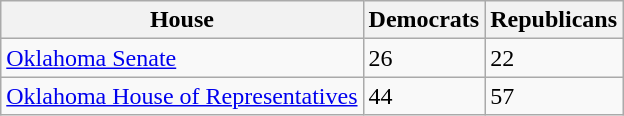<table class=wikitable>
<tr>
<th>House</th>
<th>Democrats</th>
<th>Republicans</th>
</tr>
<tr>
<td><a href='#'>Oklahoma Senate</a></td>
<td>26</td>
<td>22</td>
</tr>
<tr>
<td><a href='#'>Oklahoma House of Representatives</a></td>
<td>44</td>
<td>57</td>
</tr>
</table>
